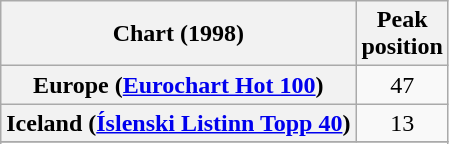<table class="wikitable sortable plainrowheaders" style="text-align:center">
<tr>
<th>Chart (1998)</th>
<th>Peak<br>position</th>
</tr>
<tr>
<th scope="row">Europe (<a href='#'>Eurochart Hot 100</a>)</th>
<td>47</td>
</tr>
<tr>
<th scope="row">Iceland (<a href='#'>Íslenski Listinn Topp 40</a>)</th>
<td>13</td>
</tr>
<tr>
</tr>
<tr>
</tr>
<tr>
</tr>
<tr>
</tr>
</table>
